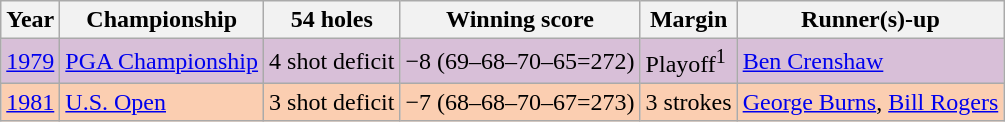<table class="wikitable">
<tr>
<th>Year</th>
<th>Championship</th>
<th>54 holes</th>
<th>Winning score</th>
<th>Margin</th>
<th>Runner(s)-up</th>
</tr>
<tr style="background:#D8BFD8;">
<td><a href='#'>1979</a></td>
<td><a href='#'>PGA Championship</a></td>
<td>4 shot deficit</td>
<td>−8 (69–68–70–65=272)</td>
<td>Playoff<sup>1</sup></td>
<td> <a href='#'>Ben Crenshaw</a></td>
</tr>
<tr style="background:#FBCEB1;">
<td><a href='#'>1981</a></td>
<td><a href='#'>U.S. Open</a></td>
<td>3 shot deficit</td>
<td>−7 (68–68–70–67=273)</td>
<td>3 strokes</td>
<td> <a href='#'>George Burns</a>,  <a href='#'>Bill Rogers</a></td>
</tr>
</table>
